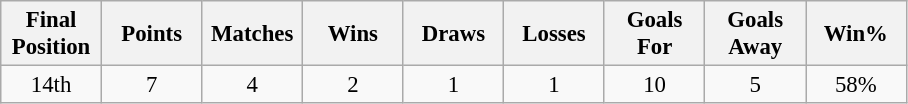<table class="wikitable" style="font-size: 95%; text-align: center;">
<tr>
<th width=60>Final Position</th>
<th width=60>Points</th>
<th width=60>Matches</th>
<th width=60>Wins</th>
<th width=60>Draws</th>
<th width=60>Losses</th>
<th width=60>Goals For</th>
<th width=60>Goals Away</th>
<th width=60>Win%</th>
</tr>
<tr>
<td>14th</td>
<td>7</td>
<td>4</td>
<td>2</td>
<td>1</td>
<td>1</td>
<td>10</td>
<td>5</td>
<td>58%</td>
</tr>
</table>
